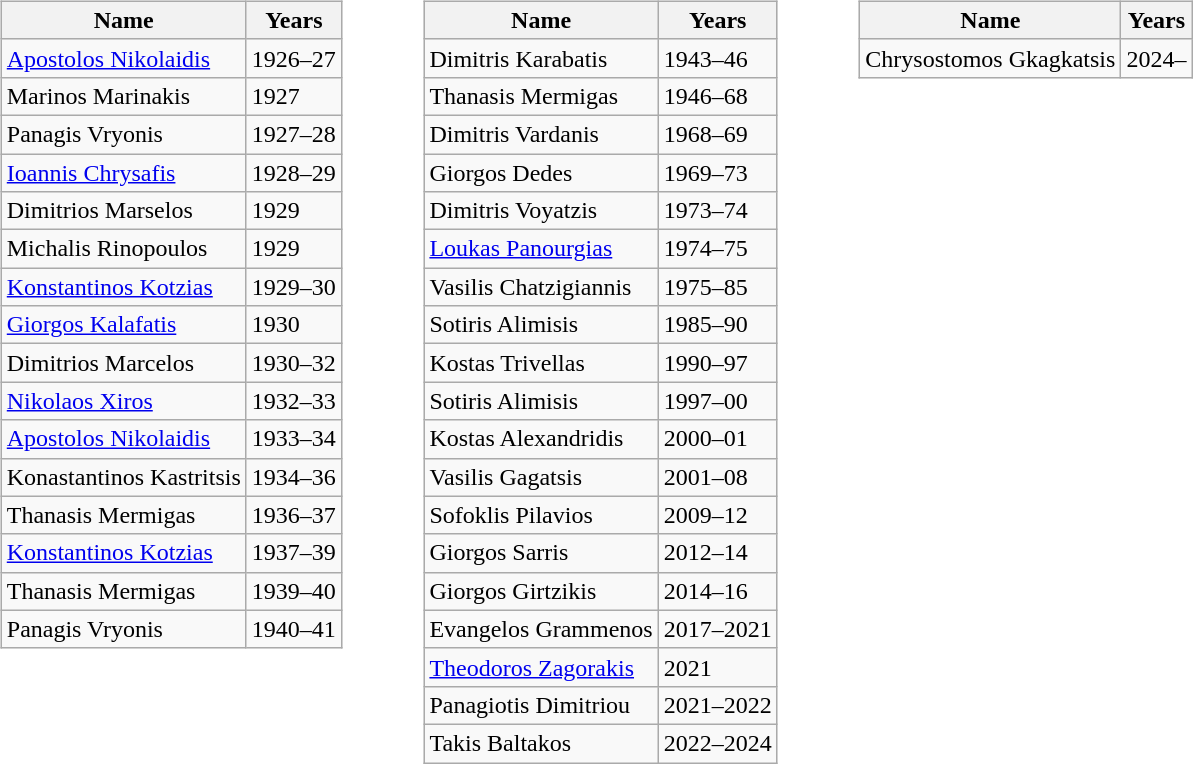<table>
<tr>
<td width="10"> </td>
<td valign="top"><br><table class="wikitable" style="text-align: center">
<tr>
<th>Name</th>
<th>Years</th>
</tr>
<tr>
<td align=left><a href='#'>Apostolos Nikolaidis</a></td>
<td align=left>1926–27</td>
</tr>
<tr>
<td align=left>Marinos Marinakis</td>
<td align=left>1927</td>
</tr>
<tr>
<td align=left>Panagis Vryonis</td>
<td align=left>1927–28</td>
</tr>
<tr>
<td align=left><a href='#'>Ioannis Chrysafis</a></td>
<td align=left>1928–29</td>
</tr>
<tr>
<td align=left>Dimitrios Marselos</td>
<td align=left>1929</td>
</tr>
<tr>
<td align=left>Michalis Rinopoulos</td>
<td align=left>1929</td>
</tr>
<tr>
<td align=left><a href='#'>Konstantinos Kotzias</a></td>
<td align=left>1929–30</td>
</tr>
<tr>
<td align=left><a href='#'>Giorgos Kalafatis</a></td>
<td align=left>1930</td>
</tr>
<tr>
<td align=left>Dimitrios Marcelos</td>
<td align=left>1930–32</td>
</tr>
<tr>
<td align=left><a href='#'>Nikolaos Xiros</a></td>
<td align=left>1932–33</td>
</tr>
<tr>
<td align=left><a href='#'>Apostolos Nikolaidis</a></td>
<td align=left>1933–34</td>
</tr>
<tr>
<td align=left>Konastantinos Kastritsis</td>
<td align=left>1934–36</td>
</tr>
<tr>
<td align=left>Thanasis Mermigas</td>
<td align=left>1936–37</td>
</tr>
<tr>
<td align=left><a href='#'>Konstantinos Kotzias</a></td>
<td align=left>1937–39</td>
</tr>
<tr>
<td align=left>Thanasis Mermigas</td>
<td align=left>1939–40</td>
</tr>
<tr>
<td align=left>Panagis Vryonis</td>
<td align=left>1940–41</td>
</tr>
</table>
</td>
<td width="30"> </td>
<td valign="top"><br><table class="wikitable" style="text-align: center">
<tr>
<th>Name</th>
<th>Years</th>
</tr>
<tr>
<td align=left>Dimitris Karabatis</td>
<td align=left>1943–46</td>
</tr>
<tr>
<td align=left>Thanasis Mermigas</td>
<td align=left>1946–68</td>
</tr>
<tr>
<td align=left>Dimitris Vardanis</td>
<td align=left>1968–69</td>
</tr>
<tr>
<td align=left>Giorgos Dedes</td>
<td align=left>1969–73</td>
</tr>
<tr>
<td align=left>Dimitris Voyatzis</td>
<td align=left>1973–74</td>
</tr>
<tr>
<td align=left><a href='#'>Loukas Panourgias</a></td>
<td align=left>1974–75</td>
</tr>
<tr>
<td align=left>Vasilis Chatzigiannis</td>
<td align=left>1975–85</td>
</tr>
<tr>
<td align=left>Sotiris Alimisis</td>
<td align=left>1985–90</td>
</tr>
<tr>
<td align=left>Kostas Trivellas</td>
<td align=left>1990–97</td>
</tr>
<tr>
<td align=left>Sotiris Alimisis</td>
<td align=left>1997–00</td>
</tr>
<tr>
<td align=left>Kostas Alexandridis</td>
<td align=left>2000–01</td>
</tr>
<tr>
<td align=left>Vasilis Gagatsis</td>
<td align=left>2001–08</td>
</tr>
<tr>
<td align=left>Sofoklis Pilavios</td>
<td align=left>2009–12</td>
</tr>
<tr>
<td align=left>Giorgos Sarris</td>
<td align=left>2012–14</td>
</tr>
<tr>
<td align=left>Giorgos Girtzikis</td>
<td align=left>2014–16</td>
</tr>
<tr>
<td align=left>Evangelos Grammenos</td>
<td align=left>2017–2021</td>
</tr>
<tr>
<td align=left><a href='#'>Theodoros Zagorakis</a></td>
<td align=left>2021</td>
</tr>
<tr>
<td align=left>Panagiotis Dimitriou</td>
<td align=left>2021–2022</td>
</tr>
<tr>
<td align=left>Takis Baltakos</td>
<td align=left>2022–2024</td>
</tr>
</table>
</td>
<td width="30"> </td>
<td valign="top"><br><table class="wikitable" style="text-align: center">
<tr>
<th>Name</th>
<th>Years</th>
</tr>
<tr>
<td align=left>Chrysostomos Gkagkatsis</td>
<td align=left>2024–</td>
</tr>
</table>
</td>
</tr>
</table>
